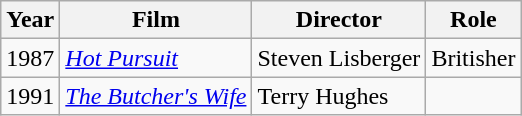<table class="wikitable">
<tr>
<th>Year</th>
<th>Film</th>
<th>Director</th>
<th>Role</th>
</tr>
<tr>
<td>1987</td>
<td><em><a href='#'>Hot Pursuit</a></em></td>
<td>Steven Lisberger</td>
<td>Britisher</td>
</tr>
<tr>
<td>1991</td>
<td><em><a href='#'>The Butcher's Wife</a></em></td>
<td>Terry Hughes</td>
<td></td>
</tr>
</table>
